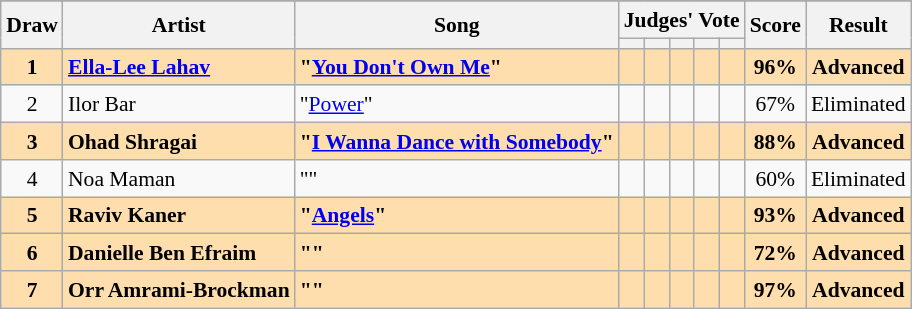<table class="sortable wikitable" style="margin: 1em auto 1em auto; text-align:center; font-size:90%; line-height:18px;">
<tr>
</tr>
<tr>
<th rowspan="2">Draw</th>
<th rowspan="2">Artist</th>
<th rowspan="2">Song</th>
<th colspan="5" class="unsortable">Judges' Vote</th>
<th rowspan="2">Score</th>
<th rowspan="2">Result</th>
</tr>
<tr>
<th class="unsortable"></th>
<th class="unsortable"></th>
<th class="unsortable"></th>
<th class="unsortable"></th>
<th class="unsortable"></th>
</tr>
<tr style="font-weight:bold; background:navajowhite;">
<td>1</td>
<td align="left"><a href='#'>Ella-Lee Lahav</a></td>
<td align="left">"<a href='#'>You Don't Own Me</a>"</td>
<td></td>
<td></td>
<td></td>
<td></td>
<td></td>
<td>96%</td>
<td>Advanced</td>
</tr>
<tr>
<td>2</td>
<td align="left">Ilor Bar</td>
<td align="left">"<a href='#'>Power</a>"</td>
<td></td>
<td></td>
<td></td>
<td></td>
<td></td>
<td>67%</td>
<td>Eliminated</td>
</tr>
<tr style="font-weight:bold; background:navajowhite;">
<td>3</td>
<td align="left">Ohad Shragai</td>
<td align="left">"<a href='#'>I Wanna Dance with Somebody</a>"</td>
<td></td>
<td></td>
<td></td>
<td></td>
<td></td>
<td>88%</td>
<td>Advanced</td>
</tr>
<tr>
<td>4</td>
<td align="left">Noa Maman</td>
<td align="left">""</td>
<td></td>
<td></td>
<td></td>
<td></td>
<td></td>
<td>60%</td>
<td>Eliminated</td>
</tr>
<tr style="font-weight:bold; background:navajowhite;">
<td>5</td>
<td align="left">Raviv Kaner</td>
<td align="left">"<a href='#'>Angels</a>"</td>
<td></td>
<td></td>
<td></td>
<td></td>
<td></td>
<td>93%</td>
<td>Advanced</td>
</tr>
<tr style="font-weight:bold; background:navajowhite;">
<td>6</td>
<td align="left">Danielle Ben Efraim</td>
<td align="left">""</td>
<td></td>
<td></td>
<td></td>
<td></td>
<td></td>
<td>72%</td>
<td>Advanced</td>
</tr>
<tr style="font-weight:bold; background:navajowhite;">
<td>7</td>
<td align="left">Orr Amrami-Brockman</td>
<td align="left">""</td>
<td></td>
<td></td>
<td></td>
<td></td>
<td></td>
<td>97%</td>
<td>Advanced</td>
</tr>
</table>
